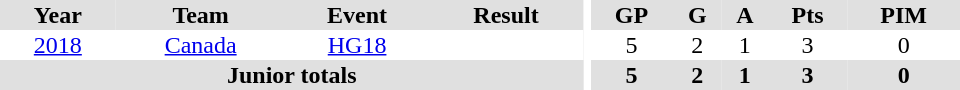<table border="0" cellpadding="1" cellspacing="0" ID="Table3" style="text-align:center; width:40em;">
<tr bgcolor="#e0e0e0">
<th>Year</th>
<th>Team</th>
<th>Event</th>
<th>Result</th>
<th rowspan="101" bgcolor="#ffffff"></th>
<th>GP</th>
<th>G</th>
<th>A</th>
<th>Pts</th>
<th>PIM</th>
</tr>
<tr>
<td><a href='#'>2018</a></td>
<td><a href='#'>Canada</a></td>
<td><a href='#'>HG18</a></td>
<td></td>
<td>5</td>
<td>2</td>
<td>1</td>
<td>3</td>
<td>0</td>
</tr>
<tr bgcolor="#e0e0e0">
<th colspan="4">Junior totals</th>
<th>5</th>
<th>2</th>
<th>1</th>
<th>3</th>
<th>0</th>
</tr>
</table>
